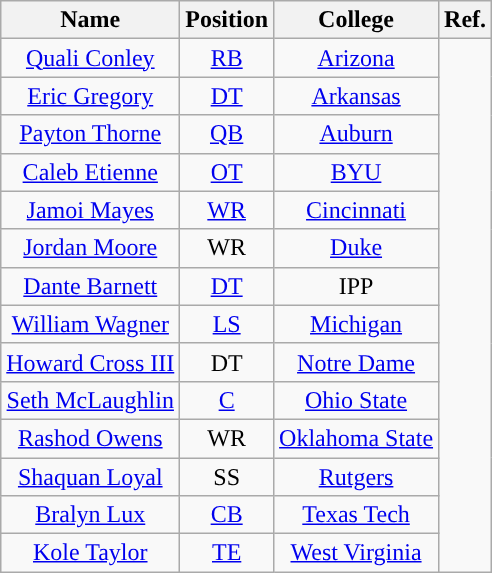<table class="wikitable" style="text-align:center">
<tr>
<th>Name</th>
<th>Position</th>
<th>College</th>
<th>Ref.</th>
</tr>
<tr>
<td><a href='#'>Quali Conley</a></td>
<td><a href='#'>RB</a></td>
<td><a href='#'>Arizona</a></td>
<td rowspan="14"></td>
</tr>
<tr>
<td><a href='#'>Eric Gregory</a></td>
<td><a href='#'>DT</a></td>
<td><a href='#'>Arkansas</a></td>
</tr>
<tr>
<td><a href='#'>Payton Thorne</a></td>
<td><a href='#'>QB</a></td>
<td><a href='#'>Auburn</a></td>
</tr>
<tr>
<td><a href='#'>Caleb Etienne</a></td>
<td><a href='#'>OT</a></td>
<td><a href='#'>BYU</a></td>
</tr>
<tr>
<td><a href='#'>Jamoi Mayes</a></td>
<td><a href='#'>WR</a></td>
<td><a href='#'>Cincinnati</a></td>
</tr>
<tr>
<td><a href='#'>Jordan Moore</a></td>
<td>WR</td>
<td><a href='#'>Duke</a></td>
</tr>
<tr>
<td><a href='#'>Dante Barnett</a></td>
<td><a href='#'>DT</a></td>
<td>IPP</td>
</tr>
<tr>
<td><a href='#'>William Wagner</a></td>
<td><a href='#'>LS</a></td>
<td><a href='#'>Michigan</a></td>
</tr>
<tr>
<td><a href='#'>Howard Cross III</a></td>
<td>DT</td>
<td><a href='#'>Notre Dame</a></td>
</tr>
<tr>
<td><a href='#'>Seth McLaughlin</a></td>
<td><a href='#'>C</a></td>
<td><a href='#'>Ohio State</a></td>
</tr>
<tr>
<td><a href='#'>Rashod Owens</a></td>
<td>WR</td>
<td><a href='#'>Oklahoma State</a></td>
</tr>
<tr>
<td><a href='#'>Shaquan Loyal</a></td>
<td>SS</td>
<td><a href='#'>Rutgers</a></td>
</tr>
<tr>
<td><a href='#'>Bralyn Lux</a></td>
<td><a href='#'>CB</a></td>
<td><a href='#'>Texas Tech</a></td>
</tr>
<tr>
<td><a href='#'>Kole Taylor</a></td>
<td><a href='#'>TE</a></td>
<td><a href='#'>West Virginia</a></td>
</tr>
</table>
